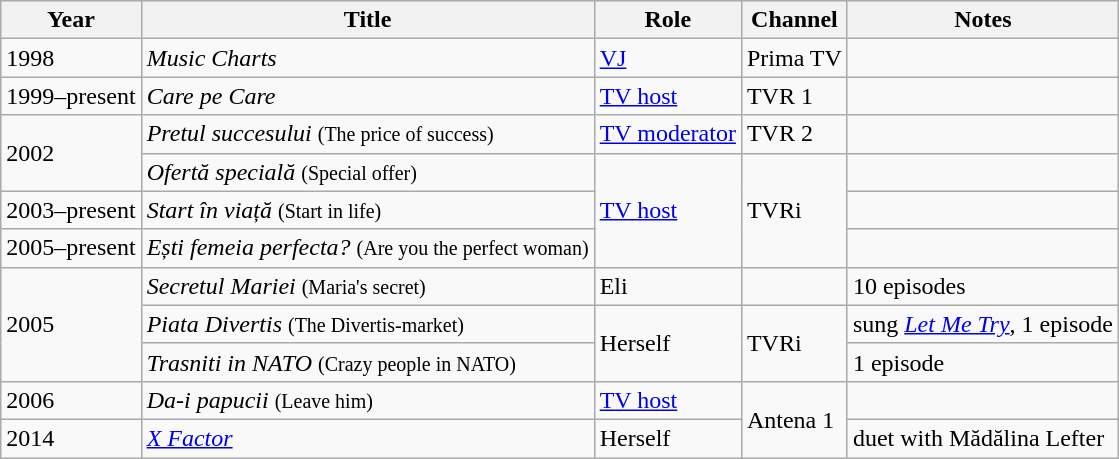<table class="wikitable">
<tr>
<th>Year</th>
<th>Title</th>
<th>Role</th>
<th>Channel</th>
<th>Notes</th>
</tr>
<tr>
<td>1998</td>
<td><em>Music Charts</em></td>
<td><a href='#'>VJ</a></td>
<td>Prima TV</td>
<td></td>
</tr>
<tr>
<td>1999–present</td>
<td><em>Care pe Care</em></td>
<td><a href='#'>TV host</a></td>
<td>TVR 1</td>
<td></td>
</tr>
<tr>
<td rowspan="2">2002</td>
<td><em>Pretul succesului</em> <small>(The price of success)</small></td>
<td><a href='#'>TV moderator</a></td>
<td>TVR 2</td>
<td></td>
</tr>
<tr>
<td><em>Ofertă specială</em> <small>(Special offer)</small></td>
<td rowspan="3"><a href='#'>TV host</a></td>
<td rowspan="3">TVRi</td>
<td></td>
</tr>
<tr>
<td>2003–present</td>
<td><em>Start în viață</em> <small>(Start in life)</small></td>
<td></td>
</tr>
<tr>
<td>2005–present</td>
<td><em>Ești femeia perfecta?</em> <small>(Are you the perfect woman)</small></td>
<td></td>
</tr>
<tr>
<td rowspan="3">2005</td>
<td><em>Secretul Mariei</em> <small>(Maria's secret)</small></td>
<td>Eli</td>
<td></td>
<td>10 episodes</td>
</tr>
<tr>
<td><em>Piata Divertis</em> <small>(The Divertis-market)</small></td>
<td rowspan="2">Herself</td>
<td rowspan="2">TVRi</td>
<td>sung <em><a href='#'>Let Me Try</a></em>, 1 episode</td>
</tr>
<tr>
<td><em>Trasniti in NATO</em> <small>(Crazy people in NATO)</small></td>
<td>1 episode</td>
</tr>
<tr>
<td>2006</td>
<td><em>Da-i papucii</em> <small>(Leave him)</small></td>
<td><a href='#'>TV host</a></td>
<td rowspan="2">Antena 1</td>
<td></td>
</tr>
<tr>
<td>2014</td>
<td><em><a href='#'>X Factor</a></em></td>
<td rowspan="1">Herself</td>
<td>duet with Mădălina Lefter</td>
</tr>
</table>
